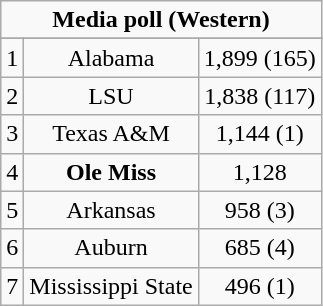<table class="wikitable">
<tr align="center">
<td align="center" Colspan="3"><strong>Media poll (Western)</strong></td>
</tr>
<tr align="center">
</tr>
<tr align="center">
<td>1</td>
<td>Alabama</td>
<td>1,899 (165)</td>
</tr>
<tr align="center">
<td>2</td>
<td>LSU</td>
<td>1,838 (117)</td>
</tr>
<tr align="center">
<td>3</td>
<td>Texas A&M</td>
<td>1,144 (1)</td>
</tr>
<tr align="center">
<td>4</td>
<td><strong>Ole Miss</strong></td>
<td>1,128</td>
</tr>
<tr align="center">
<td>5</td>
<td>Arkansas</td>
<td>958 (3)</td>
</tr>
<tr align="center">
<td>6</td>
<td>Auburn</td>
<td>685 (4)</td>
</tr>
<tr align="center">
<td>7</td>
<td>Mississippi State</td>
<td>496 (1)</td>
</tr>
</table>
